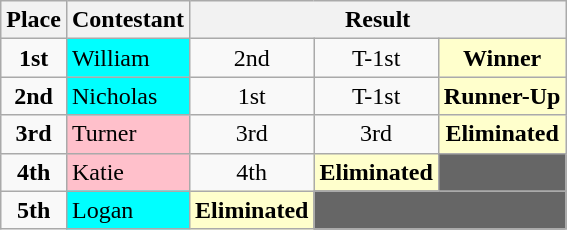<table class="wikitable">
<tr>
<th>Place</th>
<th>Contestant</th>
<th colspan="14" align="center">Result</th>
</tr>
<tr>
<td align="center"><strong>1st</strong></td>
<td bgcolor="cyan">William</td>
<td align="center">2nd</td>
<td align="center">T-1st</td>
<td bgcolor="FFFFCC" align="center"><strong>Winner</strong></td>
</tr>
<tr>
<td align="center"><strong>2nd</strong></td>
<td bgcolor="cyan">Nicholas</td>
<td align="center">1st</td>
<td align="center">T-1st</td>
<td bgcolor="FFFFCC" align="center"><strong>Runner-Up</strong></td>
</tr>
<tr>
<td align="center"><strong>3rd</strong></td>
<td bgcolor="pink">Turner</td>
<td align="center">3rd</td>
<td align="center">3rd</td>
<td bgcolor="FFFFCC" align="center"><strong>Eliminated</strong></td>
</tr>
<tr>
<td align="center"><strong>4th</strong></td>
<td bgcolor="pink">Katie</td>
<td align="center">4th</td>
<td bgcolor="FFFFCC" align="center"><strong>Eliminated</strong></td>
<td colspan="1" bgcolor="666666"></td>
</tr>
<tr>
<td align="center"><strong>5th</strong></td>
<td bgcolor="cyan">Logan</td>
<td bgcolor="FFFFCC" align="center"><strong>Eliminated</strong></td>
<td colspan="2" bgcolor="666666"></td>
</tr>
</table>
